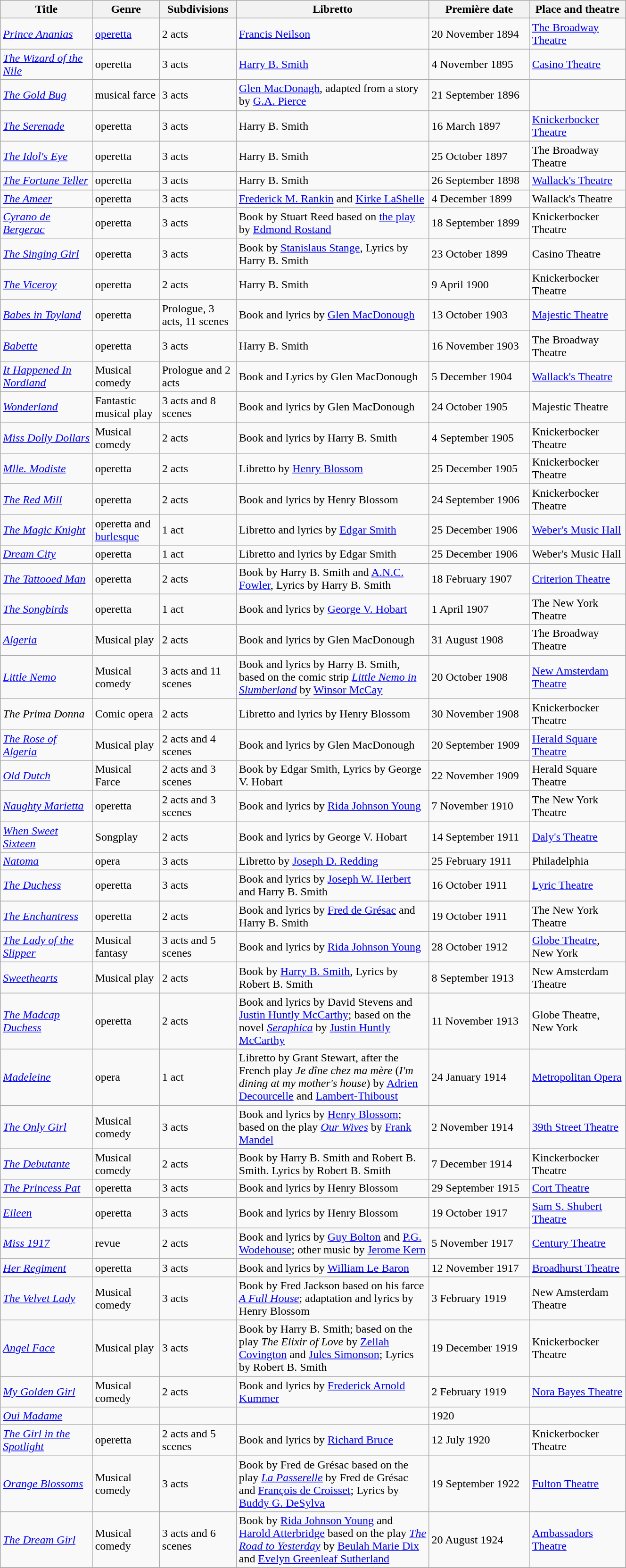<table class="wikitable sortable" width="70%">
<tr>
<th width="11%">Title</th>
<th width="8%">Genre</th>
<th width="5%">Subdivisions</th>
<th width="23%">Libretto</th>
<th width="12%">Première date</th>
<th width="11%">Place and theatre</th>
</tr>
<tr>
<td><em><a href='#'>Prince Ananias</a></em></td>
<td><a href='#'>operetta</a></td>
<td>2 acts</td>
<td><a href='#'>Francis Neilson</a></td>
<td>20 November 1894</td>
<td><a href='#'>The Broadway Theatre</a></td>
</tr>
<tr>
<td><em><a href='#'>The Wizard of the Nile</a></em></td>
<td>operetta</td>
<td>3 acts</td>
<td><a href='#'>Harry B. Smith</a></td>
<td>4 November 1895</td>
<td><a href='#'>Casino Theatre</a></td>
</tr>
<tr>
<td><em><a href='#'>The Gold Bug</a></em></td>
<td>musical farce</td>
<td>3 acts</td>
<td><a href='#'>Glen MacDonagh</a>, adapted from a story by <a href='#'>G.A. Pierce</a></td>
<td>21 September 1896</td>
<td></td>
</tr>
<tr>
<td><em><a href='#'>The Serenade</a></em></td>
<td>operetta</td>
<td>3 acts</td>
<td>Harry B. Smith</td>
<td>16 March 1897</td>
<td><a href='#'>Knickerbocker Theatre</a></td>
</tr>
<tr>
<td><em><a href='#'>The Idol's Eye</a></em></td>
<td>operetta</td>
<td>3 acts</td>
<td>Harry B. Smith</td>
<td>25 October 1897</td>
<td>The Broadway Theatre</td>
</tr>
<tr>
<td><em><a href='#'>The Fortune Teller</a></em></td>
<td>operetta</td>
<td>3 acts</td>
<td>Harry B. Smith</td>
<td>26 September 1898</td>
<td><a href='#'>Wallack's Theatre</a></td>
</tr>
<tr>
<td><em><a href='#'>The Ameer</a></em></td>
<td>operetta</td>
<td>3 acts</td>
<td><a href='#'>Frederick M. Rankin</a> and <a href='#'>Kirke LaShelle</a></td>
<td>4 December 1899</td>
<td>Wallack's Theatre</td>
</tr>
<tr>
<td><em><a href='#'>Cyrano de Bergerac</a></em></td>
<td>operetta</td>
<td>3 acts</td>
<td>Book by Stuart Reed based on <a href='#'>the play</a> by <a href='#'>Edmond Rostand</a></td>
<td>18 September 1899</td>
<td>Knickerbocker Theatre</td>
</tr>
<tr>
<td><em><a href='#'>The Singing Girl</a></em></td>
<td>operetta</td>
<td>3 acts</td>
<td>Book by <a href='#'>Stanislaus Stange</a>, Lyrics by Harry B. Smith</td>
<td>23 October 1899</td>
<td>Casino Theatre</td>
</tr>
<tr>
<td><em><a href='#'>The Viceroy</a></em></td>
<td>operetta</td>
<td>2 acts</td>
<td>Harry B. Smith</td>
<td>9 April 1900</td>
<td>Knickerbocker Theatre</td>
</tr>
<tr>
<td><em><a href='#'>Babes in Toyland</a></em></td>
<td>operetta</td>
<td>Prologue, 3 acts, 11 scenes</td>
<td>Book and lyrics by <a href='#'>Glen MacDonough</a></td>
<td>13 October 1903</td>
<td><a href='#'>Majestic Theatre</a></td>
</tr>
<tr>
<td><em><a href='#'>Babette</a></em></td>
<td>operetta</td>
<td>3 acts</td>
<td>Harry B. Smith</td>
<td>16 November 1903</td>
<td>The Broadway Theatre</td>
</tr>
<tr>
<td><em><a href='#'>It Happened In Nordland</a></em></td>
<td>Musical comedy</td>
<td>Prologue and 2 acts</td>
<td>Book and Lyrics by Glen MacDonough</td>
<td>5 December 1904</td>
<td><a href='#'>Wallack's Theatre</a></td>
</tr>
<tr>
<td><em><a href='#'>Wonderland</a></em></td>
<td>Fantastic musical play</td>
<td>3 acts and 8 scenes</td>
<td>Book and lyrics by Glen MacDonough</td>
<td>24 October 1905</td>
<td>Majestic Theatre</td>
</tr>
<tr>
<td><em><a href='#'>Miss Dolly Dollars</a></em></td>
<td>Musical comedy</td>
<td>2 acts</td>
<td>Book and lyrics by Harry B. Smith</td>
<td>4 September 1905</td>
<td>Knickerbocker Theatre</td>
</tr>
<tr>
<td><em><a href='#'>Mlle. Modiste</a></em></td>
<td>operetta</td>
<td>2 acts</td>
<td>Libretto by <a href='#'>Henry Blossom</a></td>
<td>25 December 1905</td>
<td>Knickerbocker Theatre</td>
</tr>
<tr>
<td><em><a href='#'>The Red Mill</a></em></td>
<td>operetta</td>
<td>2 acts</td>
<td>Book and lyrics by Henry Blossom</td>
<td>24 September 1906</td>
<td>Knickerbocker Theatre</td>
</tr>
<tr>
<td><em><a href='#'>The Magic Knight</a></em></td>
<td>operetta and <a href='#'>burlesque</a></td>
<td>1 act</td>
<td>Libretto and lyrics by <a href='#'>Edgar Smith</a></td>
<td>25 December 1906</td>
<td><a href='#'>Weber's Music Hall</a></td>
</tr>
<tr>
<td><em><a href='#'>Dream City</a></em></td>
<td>operetta</td>
<td>1 act</td>
<td>Libretto and lyrics by Edgar Smith</td>
<td>25 December 1906</td>
<td>Weber's Music Hall</td>
</tr>
<tr>
<td><em><a href='#'>The Tattooed Man</a></em></td>
<td>operetta</td>
<td>2 acts</td>
<td>Book by Harry B. Smith and <a href='#'>A.N.C. Fowler</a>, Lyrics by Harry B. Smith</td>
<td>18 February 1907</td>
<td><a href='#'>Criterion Theatre</a></td>
</tr>
<tr>
<td><em><a href='#'>The Songbirds</a></em></td>
<td>operetta</td>
<td>1 act</td>
<td>Book and lyrics by <a href='#'>George V. Hobart</a></td>
<td>1 April 1907</td>
<td>The New York Theatre</td>
</tr>
<tr>
<td><em><a href='#'>Algeria</a></em></td>
<td>Musical play</td>
<td>2 acts</td>
<td>Book and lyrics by Glen MacDonough</td>
<td>31 August 1908</td>
<td>The Broadway Theatre</td>
</tr>
<tr>
<td><em><a href='#'>Little Nemo</a></em></td>
<td>Musical comedy</td>
<td>3 acts and 11 scenes</td>
<td>Book and lyrics by Harry B. Smith, based on the comic strip <em><a href='#'>Little Nemo in Slumberland</a></em> by <a href='#'>Winsor McCay</a></td>
<td>20 October 1908</td>
<td><a href='#'>New Amsterdam Theatre</a></td>
</tr>
<tr>
<td><em>The Prima Donna</em></td>
<td>Comic opera</td>
<td>2 acts</td>
<td>Libretto and lyrics by Henry Blossom</td>
<td>30 November 1908</td>
<td>Knickerbocker Theatre</td>
</tr>
<tr>
<td><em><a href='#'>The Rose of Algeria</a></em></td>
<td>Musical play</td>
<td>2 acts and 4 scenes</td>
<td>Book and lyrics by Glen MacDonough</td>
<td>20 September 1909</td>
<td><a href='#'>Herald Square Theatre</a></td>
</tr>
<tr>
<td><em><a href='#'>Old Dutch</a></em></td>
<td>Musical Farce</td>
<td>2 acts and 3 scenes</td>
<td>Book by Edgar Smith, Lyrics by George V. Hobart</td>
<td>22 November 1909</td>
<td>Herald Square Theatre</td>
</tr>
<tr>
<td><em><a href='#'>Naughty Marietta</a></em></td>
<td>operetta</td>
<td>2 acts and 3 scenes</td>
<td>Book and lyrics by <a href='#'>Rida Johnson Young</a></td>
<td>7 November 1910</td>
<td>The New York Theatre</td>
</tr>
<tr>
<td><em><a href='#'>When Sweet Sixteen</a></em></td>
<td>Songplay</td>
<td>2 acts</td>
<td>Book and lyrics by George V. Hobart</td>
<td>14 September 1911</td>
<td><a href='#'>Daly's Theatre</a></td>
</tr>
<tr>
<td><em><a href='#'>Natoma</a></em></td>
<td>opera</td>
<td>3 acts</td>
<td>Libretto by <a href='#'>Joseph D. Redding</a></td>
<td>25 February 1911</td>
<td>Philadelphia</td>
</tr>
<tr>
<td><em><a href='#'>The Duchess</a></em></td>
<td>operetta</td>
<td>3 acts</td>
<td>Book and lyrics by <a href='#'>Joseph W. Herbert</a> and Harry B. Smith</td>
<td>16 October 1911</td>
<td><a href='#'>Lyric Theatre</a></td>
</tr>
<tr>
<td><em><a href='#'>The Enchantress</a></em></td>
<td>operetta</td>
<td>2 acts</td>
<td>Book and lyrics by <a href='#'>Fred de Grésac</a> and Harry B. Smith</td>
<td>19 October 1911</td>
<td>The New York Theatre</td>
</tr>
<tr>
<td><em><a href='#'>The Lady of the Slipper</a></em></td>
<td>Musical fantasy</td>
<td>3 acts and 5 scenes</td>
<td>Book and lyrics by <a href='#'>Rida Johnson Young</a></td>
<td>28 October 1912</td>
<td><a href='#'>Globe Theatre</a>, New York</td>
</tr>
<tr>
<td><em><a href='#'>Sweethearts</a></em></td>
<td>Musical play</td>
<td>2 acts</td>
<td>Book by <a href='#'>Harry B. Smith</a>, Lyrics by Robert B. Smith</td>
<td>8 September 1913</td>
<td>New Amsterdam Theatre</td>
</tr>
<tr>
<td><em><a href='#'>The Madcap Duchess</a></em></td>
<td>operetta</td>
<td>2 acts</td>
<td>Book and lyrics by David Stevens and <a href='#'>Justin Huntly McCarthy</a>; based on the novel <em><a href='#'>Seraphica</a></em> by <a href='#'>Justin Huntly McCarthy</a></td>
<td>11 November 1913</td>
<td>Globe Theatre, New York</td>
</tr>
<tr>
<td><em><a href='#'>Madeleine</a></em></td>
<td>opera</td>
<td>1 act</td>
<td>Libretto by Grant Stewart, after the French play <em>Je dîne chez ma mère</em> (<em>I'm dining at my mother's house</em>) by <a href='#'>Adrien Decourcelle</a> and <a href='#'>Lambert-Thiboust</a></td>
<td>24 January 1914</td>
<td><a href='#'>Metropolitan Opera</a></td>
</tr>
<tr>
<td><em><a href='#'>The Only Girl</a></em></td>
<td>Musical comedy</td>
<td>3 acts</td>
<td>Book and lyrics by <a href='#'>Henry Blossom</a>; based on the play <em><a href='#'>Our Wives</a></em> by <a href='#'>Frank Mandel</a></td>
<td>2 November 1914</td>
<td><a href='#'>39th Street Theatre</a></td>
</tr>
<tr>
<td><em><a href='#'>The Debutante</a></em></td>
<td>Musical comedy</td>
<td>2 acts</td>
<td>Book by Harry B. Smith and Robert B. Smith. Lyrics by Robert B. Smith</td>
<td>7 December 1914</td>
<td>Kinckerbocker Theatre</td>
</tr>
<tr>
<td><em><a href='#'>The Princess Pat</a></em></td>
<td>operetta</td>
<td>3 acts</td>
<td>Book and lyrics by Henry Blossom</td>
<td>29 September 1915</td>
<td><a href='#'>Cort Theatre</a></td>
</tr>
<tr>
<td><em><a href='#'>Eileen</a></em></td>
<td>operetta</td>
<td>3 acts</td>
<td>Book and lyrics by Henry Blossom</td>
<td>19 October 1917</td>
<td><a href='#'>Sam S. Shubert Theatre</a></td>
</tr>
<tr>
<td><em><a href='#'>Miss 1917</a></em></td>
<td>revue</td>
<td>2 acts</td>
<td>Book and lyrics by <a href='#'>Guy Bolton</a> and <a href='#'>P.G. Wodehouse</a>; other music by <a href='#'>Jerome Kern</a></td>
<td>5 November 1917</td>
<td><a href='#'>Century Theatre</a></td>
</tr>
<tr>
<td><em><a href='#'>Her Regiment</a></em></td>
<td>operetta</td>
<td>3 acts</td>
<td>Book and lyrics by <a href='#'>William Le Baron</a></td>
<td>12 November 1917</td>
<td><a href='#'>Broadhurst Theatre</a></td>
</tr>
<tr>
<td><em><a href='#'>The Velvet Lady</a></em></td>
<td>Musical comedy</td>
<td>3 acts</td>
<td>Book by Fred Jackson based on his farce <em><a href='#'>A Full House</a></em>; adaptation and lyrics by Henry Blossom</td>
<td>3 February 1919</td>
<td>New Amsterdam Theatre</td>
</tr>
<tr>
<td><em><a href='#'>Angel Face</a></em></td>
<td>Musical play</td>
<td>3 acts</td>
<td>Book by Harry B. Smith; based on the play <em>The Elixir of Love</em> by <a href='#'>Zellah Covington</a> and <a href='#'>Jules Simonson</a>; Lyrics by Robert B. Smith</td>
<td>19 December 1919</td>
<td>Knickerbocker Theatre</td>
</tr>
<tr>
<td><em><a href='#'>My Golden Girl</a></em></td>
<td>Musical comedy</td>
<td>2 acts</td>
<td>Book and lyrics by <a href='#'>Frederick Arnold Kummer</a></td>
<td>2 February 1919</td>
<td><a href='#'>Nora Bayes Theatre</a></td>
</tr>
<tr>
<td><em><a href='#'>Oui Madame</a></em></td>
<td></td>
<td></td>
<td></td>
<td>1920</td>
<td></td>
</tr>
<tr>
<td><em><a href='#'>The Girl in the Spotlight</a></em></td>
<td>operetta</td>
<td>2 acts and 5 scenes</td>
<td>Book and lyrics by <a href='#'>Richard Bruce</a></td>
<td>12 July 1920</td>
<td>Knickerbocker Theatre</td>
</tr>
<tr>
<td><em><a href='#'>Orange Blossoms</a></em></td>
<td>Musical comedy</td>
<td>3 acts</td>
<td>Book by Fred de Grésac based on the play <em><a href='#'>La Passerelle</a></em> by Fred de Grésac and <a href='#'>François de Croisset</a>; Lyrics by <a href='#'>Buddy G. DeSylva</a></td>
<td>19 September 1922</td>
<td><a href='#'>Fulton Theatre</a></td>
</tr>
<tr>
<td><em><a href='#'>The Dream Girl</a></em></td>
<td>Musical comedy</td>
<td>3 acts and 6 scenes</td>
<td>Book by <a href='#'>Rida Johnson Young</a> and <a href='#'>Harold Atterbridge</a> based on the play <em><a href='#'>The Road to Yesterday</a></em> by <a href='#'>Beulah Marie Dix</a> and <a href='#'>Evelyn Greenleaf Sutherland</a></td>
<td>20 August 1924</td>
<td><a href='#'>Ambassadors Theatre</a></td>
</tr>
<tr>
</tr>
</table>
